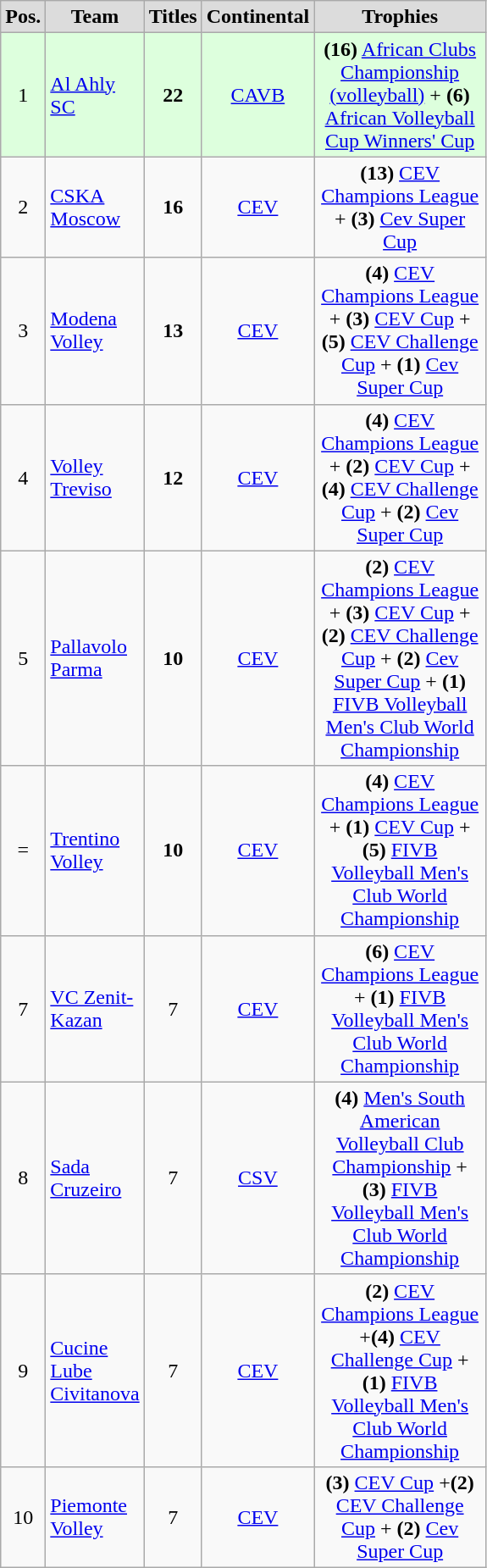<table class="wikitable" style="text-align: center;">
<tr>
<th style="background:#DCDCDC;width:0.5em">Pos.</th>
<th style="background:#DCDCDC;width:2em">Team</th>
<th style="background:#DCDCDC;width:1em">Titles</th>
<th style="background:#DCDCDC;width:1em">Continental</th>
<th style="background:#DCDCDC;width:8em">Trophies</th>
</tr>
<tr style="background:#dfd;">
<td align=center>1</td>
<td align=left> <a href='#'>Al Ahly SC</a></td>
<td align=center><strong>22</strong></td>
<td align=center><a href='#'>CAVB</a></td>
<td align=center><strong>(16)</strong> <a href='#'>African Clubs Championship (volleyball)</a> + <strong>(6)</strong> <a href='#'>African Volleyball Cup Winners' Cup</a></td>
</tr>
<tr>
<td align=center>2</td>
<td align=left> <a href='#'>CSKA Moscow</a></td>
<td align=center><strong>16</strong></td>
<td><a href='#'>CEV</a></td>
<td><strong>(13)</strong> <a href='#'>CEV Champions League</a> + <strong>(3)</strong> <a href='#'>Cev Super Cup</a></td>
</tr>
<tr>
<td align=center>3</td>
<td align=left> <a href='#'>Modena Volley</a></td>
<td align=center><strong>13</strong></td>
<td><a href='#'>CEV</a></td>
<td><strong>(4)</strong> <a href='#'>CEV Champions League</a> + <strong>(3)</strong> <a href='#'>CEV Cup</a> + <strong>(5)</strong> <a href='#'>CEV Challenge Cup</a> + <strong>(1)</strong> <a href='#'>Cev Super Cup</a></td>
</tr>
<tr>
<td align=center>4</td>
<td align=left> <a href='#'>Volley Treviso</a></td>
<td align=center><strong>12</strong></td>
<td><a href='#'>CEV</a></td>
<td><strong>(4)</strong> <a href='#'>CEV Champions League</a> + <strong>(2)</strong> <a href='#'>CEV Cup</a> + <strong>(4)</strong> <a href='#'>CEV Challenge Cup</a> + <strong>(2)</strong> <a href='#'>Cev Super Cup</a></td>
</tr>
<tr>
<td align=center>5</td>
<td align=left> <a href='#'>Pallavolo Parma</a></td>
<td align=center><strong>10</strong></td>
<td><a href='#'>CEV</a></td>
<td><strong>(2)</strong> <a href='#'>CEV Champions League</a> + <strong>(3)</strong> <a href='#'>CEV Cup</a> + <strong>(2)</strong> <a href='#'>CEV Challenge Cup</a> + <strong>(2)</strong> <a href='#'>Cev Super Cup</a> + <strong>(1)</strong> <a href='#'>FIVB Volleyball Men's Club World Championship</a></td>
</tr>
<tr>
<td align=center>=</td>
<td align=left> <a href='#'>Trentino Volley</a></td>
<td align=center><strong>10</strong></td>
<td><a href='#'>CEV</a></td>
<td><strong>(4)</strong> <a href='#'>CEV Champions League</a> + <strong>(1)</strong> <a href='#'>CEV Cup</a> + <strong>(5)</strong> <a href='#'>FIVB Volleyball Men's Club World Championship</a></td>
</tr>
<tr>
<td align=center>7</td>
<td align=left> <a href='#'>VC Zenit-Kazan</a></td>
<td align=center>7</td>
<td><a href='#'>CEV</a></td>
<td><strong>(6)</strong> <a href='#'>CEV Champions League</a> + <strong>(1)</strong> <a href='#'>FIVB Volleyball Men's Club World Championship</a></td>
</tr>
<tr>
<td align=center>8</td>
<td align=left> <a href='#'>Sada Cruzeiro</a></td>
<td align=center>7</td>
<td><a href='#'>CSV</a></td>
<td><strong>(4)</strong> <a href='#'>Men's South American Volleyball Club Championship</a> + <strong>(3)</strong> <a href='#'>FIVB Volleyball Men's Club World Championship</a></td>
</tr>
<tr>
<td align=center>9</td>
<td align=left> <a href='#'>Cucine Lube Civitanova</a></td>
<td align=center>7</td>
<td><a href='#'>CEV</a></td>
<td><strong>(2)</strong> <a href='#'>CEV Champions League</a> +<strong>(4)</strong> <a href='#'>CEV Challenge Cup</a> + <strong>(1)</strong> <a href='#'>FIVB Volleyball Men's Club World Championship</a></td>
</tr>
<tr>
<td align=center>10</td>
<td align=left> <a href='#'>Piemonte Volley</a></td>
<td align=center>7</td>
<td><a href='#'>CEV</a></td>
<td><strong>(3)</strong> <a href='#'>CEV Cup</a> +<strong>(2)</strong> <a href='#'>CEV Challenge Cup</a> + <strong>(2)</strong> <a href='#'>Cev Super Cup</a></td>
</tr>
</table>
